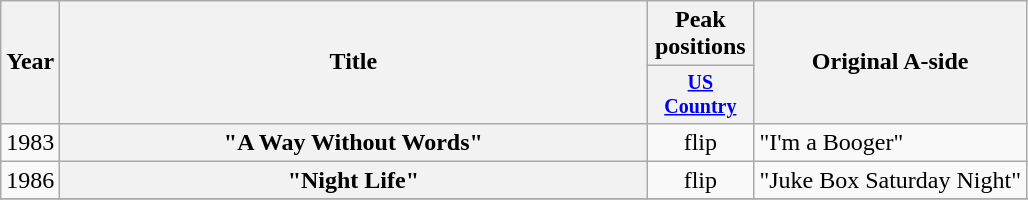<table class="wikitable plainrowheaders" style="text-align:center;">
<tr>
<th rowspan="2">Year</th>
<th rowspan="2" style="width:24em;">Title</th>
<th>Peak positions</th>
<th rowspan="2">Original A-side</th>
</tr>
<tr style="font-size:smaller;">
<th width="65"><a href='#'>US Country</a></th>
</tr>
<tr>
<td>1983</td>
<th scope="row">"A Way Without Words"</th>
<td>flip</td>
<td align="left">"I'm a Booger"</td>
</tr>
<tr>
<td>1986</td>
<th scope="row">"Night Life"</th>
<td>flip</td>
<td align="left">"Juke Box Saturday Night"</td>
</tr>
<tr>
</tr>
</table>
